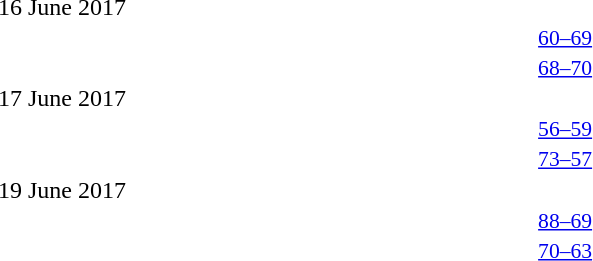<table style="width:100%;" cellspacing="1">
<tr>
<th width=25%></th>
<th width=2%></th>
<th width=6%></th>
<th width=2%></th>
<th width=25%></th>
</tr>
<tr>
<td>16 June 2017</td>
</tr>
<tr style=font-size:90%>
<td align=right></td>
<td></td>
<td align=center><a href='#'>60–69</a></td>
<td></td>
<td></td>
<td></td>
</tr>
<tr style=font-size:90%>
<td align=right></td>
<td></td>
<td align=center><a href='#'>68–70</a></td>
<td></td>
<td></td>
<td></td>
</tr>
<tr>
<td>17 June 2017</td>
</tr>
<tr style=font-size:90%>
<td align=right></td>
<td></td>
<td align=center><a href='#'>56–59</a></td>
<td></td>
<td></td>
<td></td>
</tr>
<tr style=font-size:90%>
<td align=right></td>
<td></td>
<td align=center><a href='#'>73–57</a></td>
<td></td>
<td></td>
<td></td>
</tr>
<tr>
<td>19 June 2017</td>
</tr>
<tr style=font-size:90%>
<td align=right></td>
<td></td>
<td align=center><a href='#'>88–69</a></td>
<td></td>
<td></td>
<td></td>
</tr>
<tr style=font-size:90%>
<td align=right></td>
<td></td>
<td align=center><a href='#'>70–63</a></td>
<td></td>
<td></td>
<td></td>
</tr>
</table>
